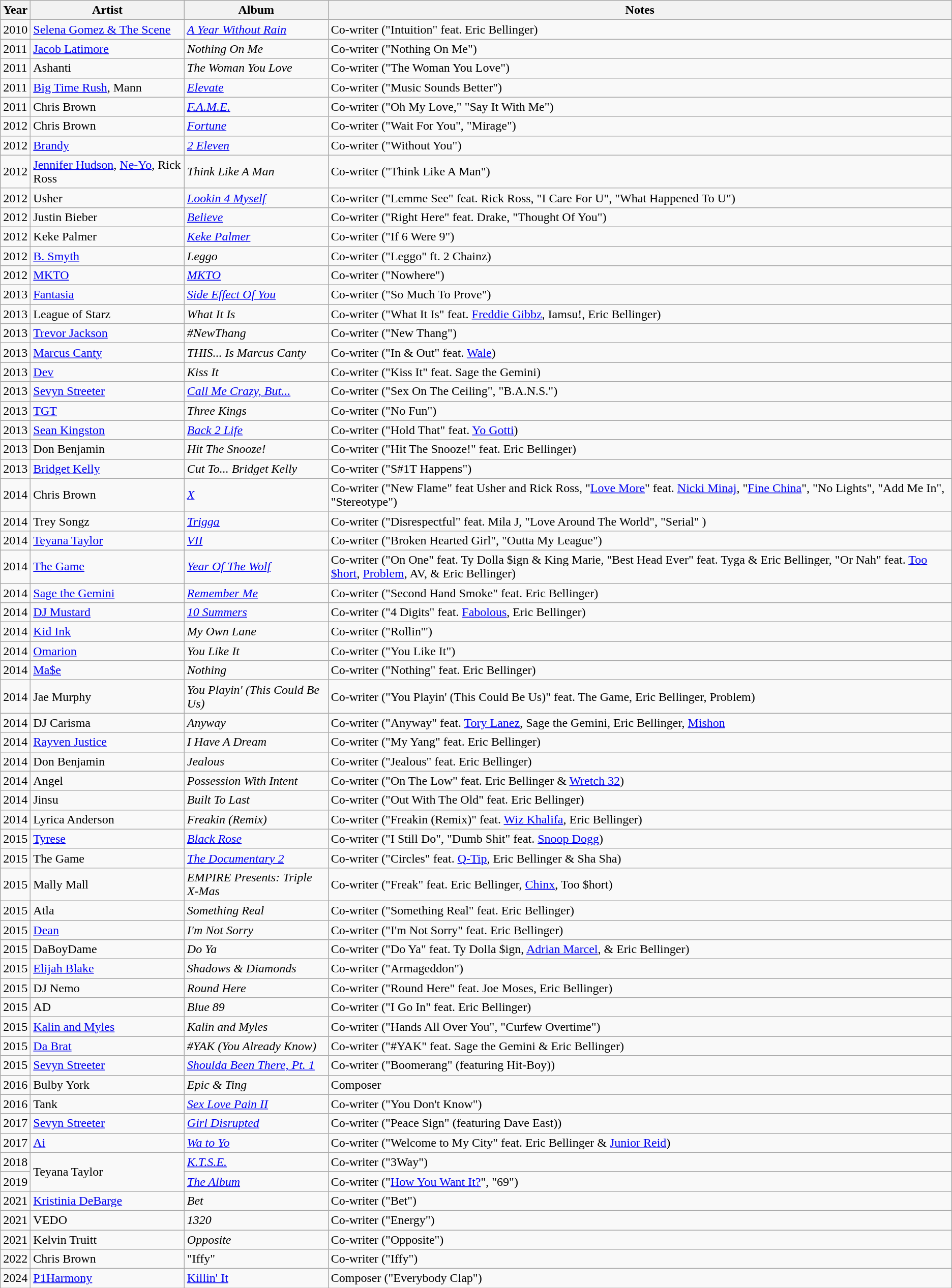<table class="wikitable sortable">
<tr>
<th>Year</th>
<th>Artist</th>
<th>Album</th>
<th>Notes</th>
</tr>
<tr>
<td>2010</td>
<td><a href='#'>Selena Gomez & The Scene</a></td>
<td><em><a href='#'>A Year Without Rain</a></em></td>
<td>Co-writer ("Intuition" feat. Eric Bellinger)</td>
</tr>
<tr>
<td>2011</td>
<td><a href='#'>Jacob Latimore</a></td>
<td><em>Nothing On Me</em></td>
<td>Co-writer ("Nothing On Me")</td>
</tr>
<tr>
<td>2011</td>
<td>Ashanti</td>
<td><em>The Woman You Love</em></td>
<td>Co-writer ("The Woman You Love")</td>
</tr>
<tr>
<td>2011</td>
<td><a href='#'>Big Time Rush</a>, Mann</td>
<td><a href='#'><em>Elevate</em></a></td>
<td>Co-writer ("Music Sounds Better")</td>
</tr>
<tr>
<td>2011</td>
<td>Chris Brown</td>
<td><a href='#'><em>F.A.M.E.</em></a></td>
<td>Co-writer ("Oh My Love," "Say It With Me")</td>
</tr>
<tr>
<td>2012</td>
<td>Chris Brown</td>
<td><a href='#'><em>Fortune</em></a></td>
<td>Co-writer ("Wait For You", "Mirage")</td>
</tr>
<tr>
<td>2012</td>
<td><a href='#'>Brandy</a></td>
<td><a href='#'><em>2 Eleven</em></a></td>
<td>Co-writer ("Without You")</td>
</tr>
<tr>
<td>2012</td>
<td><a href='#'>Jennifer Hudson</a>, <a href='#'>Ne-Yo</a>, Rick Ross</td>
<td><em>Think Like A Man</em></td>
<td>Co-writer ("Think Like A Man")</td>
</tr>
<tr>
<td>2012</td>
<td>Usher</td>
<td><a href='#'><em>Lookin 4 Myself</em></a></td>
<td>Co-writer ("Lemme See" feat. Rick Ross, "I Care For U", "What Happened To U")</td>
</tr>
<tr>
<td>2012</td>
<td>Justin Bieber</td>
<td><a href='#'><em>Believe</em></a></td>
<td>Co-writer ("Right Here" feat. Drake, "Thought Of You")</td>
</tr>
<tr>
<td>2012</td>
<td>Keke Palmer</td>
<td><a href='#'><em>Keke Palmer</em></a></td>
<td>Co-writer ("If 6 Were 9")</td>
</tr>
<tr>
<td>2012</td>
<td><a href='#'>B. Smyth</a></td>
<td><em>Leggo</em></td>
<td>Co-writer ("Leggo" ft. 2 Chainz)</td>
</tr>
<tr>
<td>2012</td>
<td><a href='#'>MKTO</a></td>
<td><a href='#'><em>MKTO</em></a></td>
<td>Co-writer ("Nowhere")</td>
</tr>
<tr>
<td>2013</td>
<td><a href='#'>Fantasia</a></td>
<td><a href='#'><em>Side Effect Of You</em></a></td>
<td>Co-writer ("So Much To Prove")</td>
</tr>
<tr>
<td>2013</td>
<td>League of Starz</td>
<td><em>What It Is</em></td>
<td>Co-writer ("What It Is" feat. <a href='#'>Freddie Gibbz</a>, Iamsu!, Eric Bellinger)</td>
</tr>
<tr>
<td>2013</td>
<td><a href='#'>Trevor Jackson</a></td>
<td><em>#NewThang</em></td>
<td>Co-writer ("New Thang")</td>
</tr>
<tr>
<td>2013</td>
<td><a href='#'>Marcus Canty</a></td>
<td><em>THIS... Is Marcus Canty</em></td>
<td>Co-writer ("In & Out" feat. <a href='#'>Wale</a>)</td>
</tr>
<tr>
<td>2013</td>
<td><a href='#'>Dev</a></td>
<td><em>Kiss It</em></td>
<td>Co-writer ("Kiss It" feat. Sage the Gemini)</td>
</tr>
<tr>
<td>2013</td>
<td><a href='#'>Sevyn Streeter</a></td>
<td><em><a href='#'>Call Me Crazy, But...</a></em></td>
<td>Co-writer ("Sex On The Ceiling", "B.A.N.S.")</td>
</tr>
<tr>
<td>2013</td>
<td><a href='#'>TGT</a></td>
<td><em>Three Kings</em></td>
<td>Co-writer ("No Fun")</td>
</tr>
<tr>
<td>2013</td>
<td><a href='#'>Sean Kingston</a></td>
<td><em><a href='#'>Back 2 Life</a></em></td>
<td>Co-writer ("Hold That" feat. <a href='#'>Yo Gotti</a>)</td>
</tr>
<tr>
<td>2013</td>
<td>Don Benjamin</td>
<td><em>Hit The Snooze!</em></td>
<td>Co-writer ("Hit The Snooze!" feat. Eric Bellinger)</td>
</tr>
<tr>
<td>2013</td>
<td><a href='#'>Bridget Kelly</a></td>
<td><em>Cut To... Bridget Kelly</em></td>
<td>Co-writer ("S#1T Happens")</td>
</tr>
<tr>
<td>2014</td>
<td>Chris Brown</td>
<td><a href='#'><em>X</em></a></td>
<td>Co-writer ("New Flame" feat Usher and Rick Ross, "<a href='#'>Love More</a>" feat. <a href='#'>Nicki Minaj</a>, "<a href='#'>Fine China</a>", "No Lights", "Add Me In", "Stereotype")</td>
</tr>
<tr>
<td>2014</td>
<td>Trey Songz</td>
<td><a href='#'><em>Trigga</em></a></td>
<td>Co-writer ("Disrespectful" feat. Mila J, "Love Around The World", "Serial" )</td>
</tr>
<tr>
<td>2014</td>
<td><a href='#'>Teyana Taylor</a></td>
<td><a href='#'><em>VII</em></a></td>
<td>Co-writer ("Broken Hearted Girl", "Outta My League")</td>
</tr>
<tr>
<td>2014</td>
<td><a href='#'>The Game</a></td>
<td><a href='#'><em>Year Of The Wolf</em></a></td>
<td>Co-writer ("On One" feat. Ty Dolla $ign & King Marie, "Best Head Ever" feat. Tyga & Eric Bellinger, "Or Nah" feat. <a href='#'>Too $hort</a>, <a href='#'>Problem</a>, AV, & Eric Bellinger)</td>
</tr>
<tr>
<td>2014</td>
<td><a href='#'>Sage the Gemini</a></td>
<td><a href='#'><em>Remember Me</em></a></td>
<td>Co-writer ("Second Hand Smoke" feat. Eric Bellinger)</td>
</tr>
<tr>
<td>2014</td>
<td><a href='#'>DJ Mustard</a></td>
<td><em><a href='#'>10 Summers</a></em></td>
<td>Co-writer ("4 Digits" feat. <a href='#'>Fabolous</a>, Eric Bellinger)</td>
</tr>
<tr>
<td>2014</td>
<td><a href='#'>Kid Ink</a></td>
<td><em>My Own Lane</em></td>
<td>Co-writer ("Rollin'")</td>
</tr>
<tr>
<td>2014</td>
<td><a href='#'>Omarion</a></td>
<td><em>You Like It</em></td>
<td>Co-writer ("You Like It")</td>
</tr>
<tr>
<td>2014</td>
<td><a href='#'>Ma$e</a></td>
<td><em>Nothing</em></td>
<td>Co-writer ("Nothing" feat. Eric Bellinger)</td>
</tr>
<tr>
<td>2014</td>
<td>Jae Murphy</td>
<td><em>You Playin' (This Could Be Us)</em></td>
<td>Co-writer ("You Playin' (This Could Be Us)" feat. The Game, Eric Bellinger, Problem)</td>
</tr>
<tr>
<td>2014</td>
<td>DJ Carisma</td>
<td><em>Anyway</em></td>
<td>Co-writer ("Anyway" feat. <a href='#'>Tory Lanez</a>, Sage the Gemini, Eric Bellinger, <a href='#'>Mishon</a></td>
</tr>
<tr>
<td>2014</td>
<td><a href='#'>Rayven Justice</a></td>
<td><em>I Have A Dream</em></td>
<td>Co-writer ("My Yang" feat. Eric Bellinger)</td>
</tr>
<tr>
<td>2014</td>
<td>Don Benjamin</td>
<td><em>Jealous</em></td>
<td>Co-writer ("Jealous" feat. Eric Bellinger)</td>
</tr>
<tr>
<td>2014</td>
<td>Angel</td>
<td><em>Possession With Intent</em></td>
<td>Co-writer ("On The Low" feat. Eric Bellinger & <a href='#'>Wretch 32</a>)</td>
</tr>
<tr>
<td>2014</td>
<td>Jinsu</td>
<td><em>Built To Last</em></td>
<td>Co-writer ("Out With The Old" feat. Eric Bellinger)</td>
</tr>
<tr>
<td>2014</td>
<td>Lyrica Anderson</td>
<td><em>Freakin (Remix)</em></td>
<td>Co-writer ("Freakin (Remix)" feat. <a href='#'>Wiz Khalifa</a>, Eric Bellinger)</td>
</tr>
<tr>
<td>2015</td>
<td><a href='#'>Tyrese</a></td>
<td><a href='#'><em>Black Rose</em></a></td>
<td>Co-writer ("I Still Do", "Dumb Shit" feat. <a href='#'>Snoop Dogg</a>)</td>
</tr>
<tr>
<td>2015</td>
<td>The Game</td>
<td><em><a href='#'>The Documentary 2</a></em></td>
<td>Co-writer ("Circles" feat. <a href='#'>Q-Tip</a>, Eric Bellinger & Sha Sha)</td>
</tr>
<tr>
<td>2015</td>
<td>Mally Mall</td>
<td><em>EMPIRE Presents: Triple X-Mas</em></td>
<td>Co-writer ("Freak" feat. Eric Bellinger, <a href='#'>Chinx</a>, Too $hort)</td>
</tr>
<tr>
<td>2015</td>
<td>Atla</td>
<td><em>Something Real</em></td>
<td>Co-writer ("Something Real" feat. Eric Bellinger)</td>
</tr>
<tr>
<td>2015</td>
<td><a href='#'>Dean</a></td>
<td><em>I'm Not Sorry</em></td>
<td>Co-writer ("I'm Not Sorry" feat. Eric Bellinger)</td>
</tr>
<tr>
<td>2015</td>
<td>DaBoyDame</td>
<td><em>Do Ya</em></td>
<td>Co-writer ("Do Ya" feat. Ty Dolla $ign, <a href='#'>Adrian Marcel</a>, & Eric Bellinger)</td>
</tr>
<tr>
<td>2015</td>
<td><a href='#'>Elijah Blake</a></td>
<td><em>Shadows & Diamonds</em></td>
<td>Co-writer ("Armageddon")</td>
</tr>
<tr>
<td>2015</td>
<td>DJ Nemo</td>
<td><em>Round Here</em></td>
<td>Co-writer ("Round Here" feat. Joe Moses, Eric Bellinger)</td>
</tr>
<tr>
<td>2015</td>
<td>AD</td>
<td><em>Blue 89</em></td>
<td>Co-writer ("I Go In" feat. Eric Bellinger)</td>
</tr>
<tr>
<td>2015</td>
<td><a href='#'>Kalin and Myles</a></td>
<td><em>Kalin and Myles</em></td>
<td>Co-writer ("Hands All Over You", "Curfew Overtime")</td>
</tr>
<tr>
<td>2015</td>
<td><a href='#'>Da Brat</a></td>
<td><em>#YAK (You Already Know)</em></td>
<td>Co-writer ("#YAK" feat. Sage the Gemini & Eric Bellinger)</td>
</tr>
<tr>
<td>2015</td>
<td><a href='#'>Sevyn Streeter</a></td>
<td><em><a href='#'>Shoulda Been There, Pt. 1</a></em></td>
<td>Co-writer ("Boomerang" (featuring Hit-Boy))</td>
</tr>
<tr>
<td>2016</td>
<td>Bulby York</td>
<td><em>Epic & Ting</em></td>
<td>Composer</td>
</tr>
<tr>
<td>2016</td>
<td>Tank</td>
<td><a href='#'><em>Sex Love Pain II</em></a></td>
<td>Co-writer ("You Don't Know")</td>
</tr>
<tr>
<td>2017</td>
<td><a href='#'>Sevyn Streeter</a></td>
<td><em><a href='#'>Girl Disrupted</a></em></td>
<td>Co-writer ("Peace Sign" (featuring Dave East))</td>
</tr>
<tr>
<td>2017</td>
<td><a href='#'>Ai</a></td>
<td><em><a href='#'>Wa to Yo</a></em></td>
<td>Co-writer ("Welcome to My City" feat. Eric Bellinger & <a href='#'>Junior Reid</a>)</td>
</tr>
<tr>
<td>2018</td>
<td rowspan="2">Teyana Taylor</td>
<td><em><a href='#'>K.T.S.E.</a></em></td>
<td>Co-writer ("3Way")</td>
</tr>
<tr>
<td>2019</td>
<td><a href='#'><em>The Album</em></a></td>
<td>Co-writer ("<a href='#'>How You Want It?</a>", "69")</td>
</tr>
<tr>
<td>2021</td>
<td><a href='#'>Kristinia DeBarge</a></td>
<td><em>Bet</em></td>
<td>Co-writer ("Bet")</td>
</tr>
<tr>
<td>2021</td>
<td>VEDO</td>
<td><em>1320</em></td>
<td>Co-writer ("Energy")</td>
</tr>
<tr>
<td>2021</td>
<td>Kelvin Truitt</td>
<td><em>Opposite</em></td>
<td>Co-writer ("Opposite")</td>
</tr>
<tr>
<td>2022</td>
<td>Chris Brown</td>
<td>"Iffy"</td>
<td>Co-writer ("Iffy")</td>
</tr>
<tr>
<td>2024</td>
<td><a href='#'>P1Harmony</a></td>
<td><a href='#'>Killin' It</a></td>
<td>Composer ("Everybody Clap")</td>
</tr>
</table>
